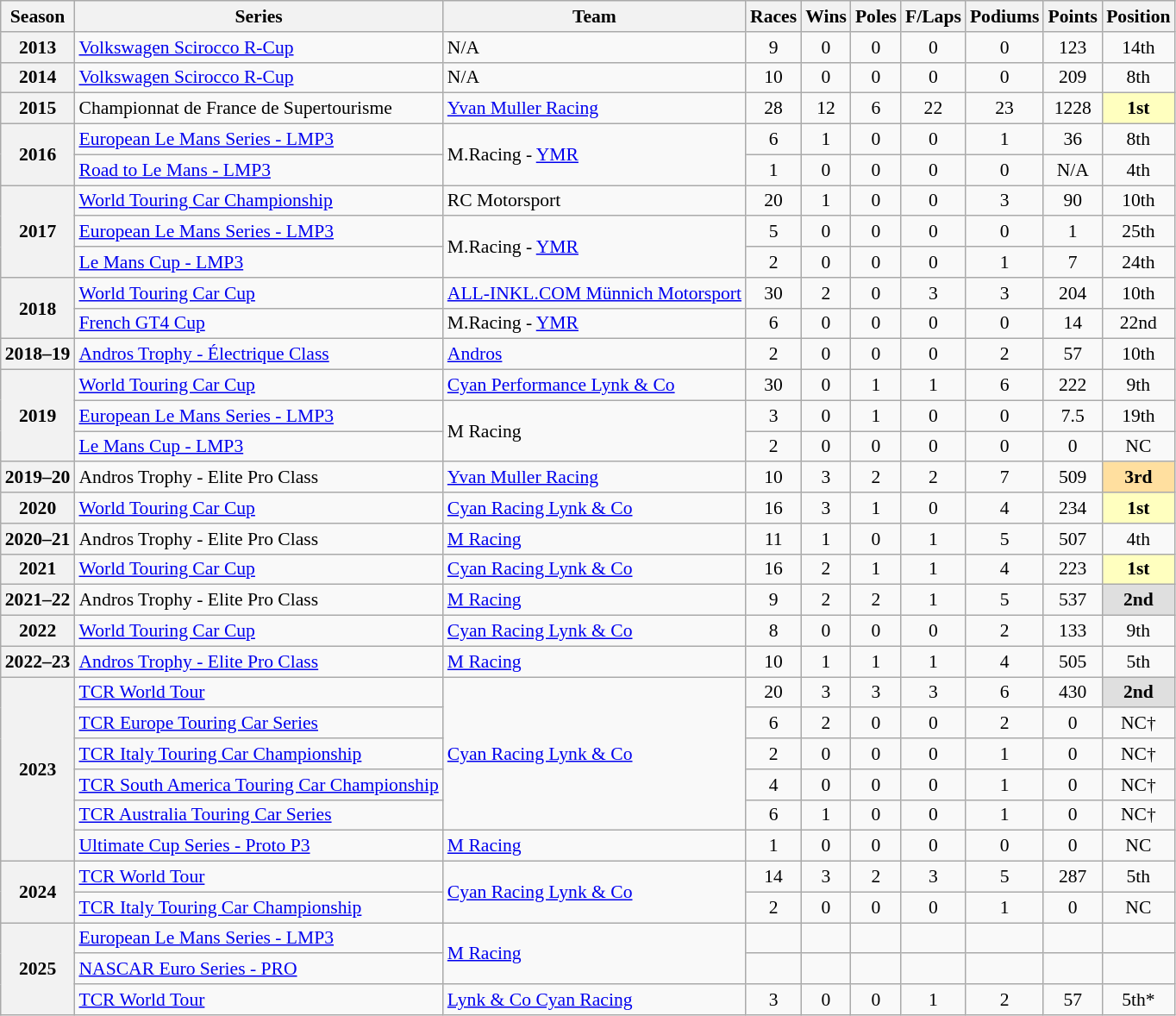<table class="wikitable" style="font-size: 90%; text-align:center">
<tr>
<th>Season</th>
<th>Series</th>
<th>Team</th>
<th>Races</th>
<th>Wins</th>
<th>Poles</th>
<th>F/Laps</th>
<th>Podiums</th>
<th>Points</th>
<th>Position</th>
</tr>
<tr>
<th>2013</th>
<td align=left><a href='#'>Volkswagen Scirocco R-Cup</a></td>
<td align=left>N/A</td>
<td>9</td>
<td>0</td>
<td>0</td>
<td>0</td>
<td>0</td>
<td>123</td>
<td>14th</td>
</tr>
<tr>
<th>2014</th>
<td align=left><a href='#'>Volkswagen Scirocco R-Cup</a></td>
<td align=left>N/A</td>
<td>10</td>
<td>0</td>
<td>0</td>
<td>0</td>
<td>0</td>
<td>209</td>
<td>8th</td>
</tr>
<tr>
<th>2015</th>
<td align=left>Championnat de France de Supertourisme</td>
<td align=left><a href='#'>Yvan Muller Racing</a></td>
<td>28</td>
<td>12</td>
<td>6</td>
<td>22</td>
<td>23</td>
<td>1228</td>
<td style="background:#FFFFBF;"><strong>1st</strong></td>
</tr>
<tr>
<th rowspan="2">2016</th>
<td align=left><a href='#'>European Le Mans Series - LMP3</a></td>
<td rowspan="2" align="left">M.Racing - <a href='#'>YMR</a></td>
<td>6</td>
<td>1</td>
<td>0</td>
<td>0</td>
<td>1</td>
<td>36</td>
<td>8th</td>
</tr>
<tr>
<td align=left><a href='#'>Road to Le Mans - LMP3</a></td>
<td>1</td>
<td>0</td>
<td>0</td>
<td>0</td>
<td>0</td>
<td>N/A</td>
<td>4th</td>
</tr>
<tr>
<th rowspan=3>2017</th>
<td align=left><a href='#'>World Touring Car Championship</a></td>
<td align=left>RC Motorsport</td>
<td>20</td>
<td>1</td>
<td>0</td>
<td>0</td>
<td>3</td>
<td>90</td>
<td>10th</td>
</tr>
<tr>
<td align=left><a href='#'>European Le Mans Series - LMP3</a></td>
<td align=left rowspan=2>M.Racing - <a href='#'>YMR</a></td>
<td>5</td>
<td>0</td>
<td>0</td>
<td>0</td>
<td>0</td>
<td>1</td>
<td>25th</td>
</tr>
<tr>
<td align=left><a href='#'>Le Mans Cup - LMP3</a></td>
<td>2</td>
<td>0</td>
<td>0</td>
<td>0</td>
<td>1</td>
<td>7</td>
<td>24th</td>
</tr>
<tr>
<th rowspan=2>2018</th>
<td align=left><a href='#'>World Touring Car Cup</a></td>
<td align=left><a href='#'>ALL-INKL.COM Münnich Motorsport</a></td>
<td>30</td>
<td>2</td>
<td>0</td>
<td>3</td>
<td>3</td>
<td>204</td>
<td>10th</td>
</tr>
<tr>
<td align=left><a href='#'>French GT4 Cup</a></td>
<td align=left>M.Racing - <a href='#'>YMR</a></td>
<td>6</td>
<td>0</td>
<td>0</td>
<td>0</td>
<td>0</td>
<td>14</td>
<td>22nd</td>
</tr>
<tr>
<th>2018–19</th>
<td align=left><a href='#'>Andros Trophy - Électrique Class</a></td>
<td align=left><a href='#'>Andros</a></td>
<td>2</td>
<td>0</td>
<td>0</td>
<td>0</td>
<td>2</td>
<td>57</td>
<td>10th</td>
</tr>
<tr>
<th rowspan=3>2019</th>
<td align=left><a href='#'>World Touring Car Cup</a></td>
<td align=left><a href='#'>Cyan Performance Lynk & Co</a></td>
<td>30</td>
<td>0</td>
<td>1</td>
<td>1</td>
<td>6</td>
<td>222</td>
<td>9th</td>
</tr>
<tr>
<td align=left><a href='#'>European Le Mans Series - LMP3</a></td>
<td align=left rowspan=2>M Racing</td>
<td>3</td>
<td>0</td>
<td>1</td>
<td>0</td>
<td>0</td>
<td>7.5</td>
<td>19th</td>
</tr>
<tr>
<td align=left><a href='#'>Le Mans Cup - LMP3</a></td>
<td>2</td>
<td>0</td>
<td>0</td>
<td>0</td>
<td>0</td>
<td>0</td>
<td>NC</td>
</tr>
<tr>
<th>2019–20</th>
<td align=left>Andros Trophy - Elite Pro Class</td>
<td align=left><a href='#'>Yvan Muller Racing</a></td>
<td>10</td>
<td>3</td>
<td>2</td>
<td>2</td>
<td>7</td>
<td>509</td>
<td style="background:#FFDF9F;"><strong>3rd</strong></td>
</tr>
<tr>
<th>2020</th>
<td align=left><a href='#'>World Touring Car Cup</a></td>
<td align=left><a href='#'>Cyan Racing Lynk & Co</a></td>
<td>16</td>
<td>3</td>
<td>1</td>
<td>0</td>
<td>4</td>
<td>234</td>
<td style="background:#FFFFBF;"><strong>1st</strong></td>
</tr>
<tr>
<th>2020–21</th>
<td align=left>Andros Trophy - Elite Pro Class</td>
<td align=left><a href='#'>M Racing</a></td>
<td>11</td>
<td>1</td>
<td>0</td>
<td>1</td>
<td>5</td>
<td>507</td>
<td>4th</td>
</tr>
<tr>
<th>2021</th>
<td align=left><a href='#'>World Touring Car Cup</a></td>
<td align=left><a href='#'>Cyan Racing Lynk & Co</a></td>
<td>16</td>
<td>2</td>
<td>1</td>
<td>1</td>
<td>4</td>
<td>223</td>
<td style="background:#FFFFBF;"><strong>1st</strong></td>
</tr>
<tr>
<th>2021–22</th>
<td align=left>Andros Trophy - Elite Pro Class</td>
<td align=left><a href='#'>M Racing</a></td>
<td>9</td>
<td>2</td>
<td>2</td>
<td>1</td>
<td>5</td>
<td>537</td>
<td style="background:#DFDFDF;"><strong>2nd</strong></td>
</tr>
<tr>
<th>2022</th>
<td align=left><a href='#'>World Touring Car Cup</a></td>
<td align=left><a href='#'>Cyan Racing Lynk & Co</a></td>
<td>8</td>
<td>0</td>
<td>0</td>
<td>0</td>
<td>2</td>
<td>133</td>
<td>9th</td>
</tr>
<tr>
<th>2022–23</th>
<td align=left><a href='#'>Andros Trophy - Elite Pro Class</a></td>
<td align=left><a href='#'>M Racing</a></td>
<td>10</td>
<td>1</td>
<td>1</td>
<td>1</td>
<td>4</td>
<td>505</td>
<td>5th</td>
</tr>
<tr>
<th rowspan="6">2023</th>
<td align=left><a href='#'>TCR World Tour</a></td>
<td rowspan="5" align="left"><a href='#'>Cyan Racing Lynk & Co</a></td>
<td>20</td>
<td>3</td>
<td>3</td>
<td>3</td>
<td>6</td>
<td>430</td>
<td style="background:#DFDFDF;"><strong>2nd</strong></td>
</tr>
<tr>
<td align=left><a href='#'>TCR Europe Touring Car Series</a></td>
<td>6</td>
<td>2</td>
<td>0</td>
<td>0</td>
<td>2</td>
<td>0</td>
<td>NC†</td>
</tr>
<tr>
<td align=left><a href='#'>TCR Italy Touring Car Championship</a></td>
<td>2</td>
<td>0</td>
<td>0</td>
<td>0</td>
<td>1</td>
<td>0</td>
<td>NC†</td>
</tr>
<tr>
<td align=left><a href='#'>TCR South America Touring Car Championship</a></td>
<td>4</td>
<td>0</td>
<td>0</td>
<td>0</td>
<td>1</td>
<td>0</td>
<td>NC†</td>
</tr>
<tr>
<td align=left><a href='#'>TCR Australia Touring Car Series</a></td>
<td>6</td>
<td>1</td>
<td>0</td>
<td>0</td>
<td>1</td>
<td>0</td>
<td>NC†</td>
</tr>
<tr>
<td align="left"><a href='#'>Ultimate Cup Series - Proto P3</a></td>
<td align="left"><a href='#'>M Racing</a></td>
<td>1</td>
<td>0</td>
<td>0</td>
<td>0</td>
<td>0</td>
<td>0</td>
<td>NC</td>
</tr>
<tr>
<th rowspan="2">2024</th>
<td align=left><a href='#'>TCR World Tour</a></td>
<td rowspan="2" align=left><a href='#'>Cyan Racing Lynk & Co</a></td>
<td>14</td>
<td>3</td>
<td>2</td>
<td>3</td>
<td>5</td>
<td>287</td>
<td>5th</td>
</tr>
<tr>
<td align=left><a href='#'>TCR Italy Touring Car Championship</a></td>
<td>2</td>
<td>0</td>
<td>0</td>
<td>0</td>
<td>1</td>
<td>0</td>
<td>NC</td>
</tr>
<tr>
<th rowspan="3">2025</th>
<td align=left><a href='#'>European Le Mans Series - LMP3</a></td>
<td rowspan="2" align="left"><a href='#'>M Racing</a></td>
<td></td>
<td></td>
<td></td>
<td></td>
<td></td>
<td></td>
<td></td>
</tr>
<tr>
<td align=left><a href='#'>NASCAR Euro Series - PRO</a></td>
<td></td>
<td></td>
<td></td>
<td></td>
<td></td>
<td></td>
<td></td>
</tr>
<tr>
<td align=left><a href='#'>TCR World Tour</a></td>
<td align=left><a href='#'>Lynk & Co Cyan Racing</a></td>
<td>3</td>
<td>0</td>
<td>0</td>
<td>1</td>
<td>2</td>
<td>57</td>
<td>5th*</td>
</tr>
</table>
